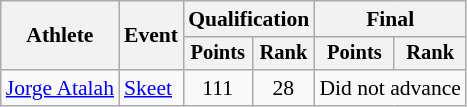<table class="wikitable" style="font-size:90%">
<tr>
<th rowspan="2">Athlete</th>
<th rowspan="2">Event</th>
<th colspan=2>Qualification</th>
<th colspan=2>Final</th>
</tr>
<tr style="font-size:95%">
<th>Points</th>
<th>Rank</th>
<th>Points</th>
<th>Rank</th>
</tr>
<tr align=center>
<td align=left><a href='#'>Jorge Atalah</a></td>
<td align=left><a href='#'>Skeet</a></td>
<td>111</td>
<td>28</td>
<td colspan=2>Did not advance</td>
</tr>
</table>
